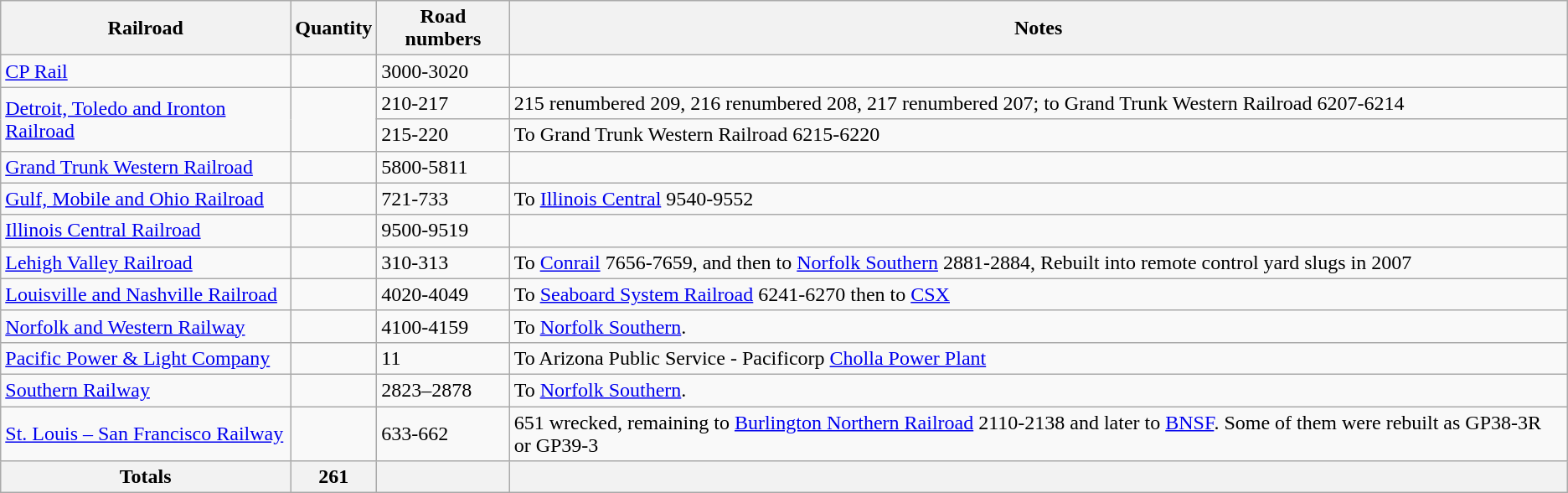<table class="wikitable">
<tr>
<th>Railroad</th>
<th>Quantity</th>
<th>Road numbers</th>
<th>Notes</th>
</tr>
<tr>
<td><a href='#'>CP Rail</a></td>
<td></td>
<td>3000-3020</td>
<td></td>
</tr>
<tr>
<td rowspan="2"><a href='#'>Detroit, Toledo and Ironton Railroad</a></td>
<td rowspan="2"></td>
<td>210-217</td>
<td>215 renumbered 209, 216 renumbered 208, 217 renumbered 207; to Grand Trunk Western Railroad 6207-6214</td>
</tr>
<tr>
<td>215-220</td>
<td>To Grand Trunk Western Railroad 6215-6220</td>
</tr>
<tr>
<td><a href='#'>Grand Trunk Western Railroad</a></td>
<td></td>
<td>5800-5811</td>
<td></td>
</tr>
<tr>
<td><a href='#'>Gulf, Mobile and Ohio Railroad</a></td>
<td></td>
<td>721-733</td>
<td>To <a href='#'>Illinois Central</a> 9540-9552</td>
</tr>
<tr>
<td><a href='#'>Illinois Central Railroad</a></td>
<td></td>
<td>9500-9519</td>
<td></td>
</tr>
<tr>
<td><a href='#'>Lehigh Valley Railroad</a></td>
<td></td>
<td>310-313</td>
<td>To <a href='#'>Conrail</a> 7656-7659, and then to <a href='#'>Norfolk Southern</a> 2881-2884, Rebuilt into remote control yard slugs in 2007</td>
</tr>
<tr>
<td><a href='#'>Louisville and Nashville Railroad</a></td>
<td></td>
<td>4020-4049</td>
<td>To <a href='#'>Seaboard System Railroad</a> 6241-6270 then to <a href='#'>CSX</a></td>
</tr>
<tr>
<td><a href='#'>Norfolk and Western Railway</a></td>
<td></td>
<td>4100-4159</td>
<td>To <a href='#'>Norfolk Southern</a>.</td>
</tr>
<tr>
<td><a href='#'>Pacific Power & Light Company</a></td>
<td></td>
<td>11</td>
<td>To Arizona Public Service - Pacificorp <a href='#'>Cholla Power Plant</a></td>
</tr>
<tr>
<td><a href='#'>Southern Railway</a></td>
<td></td>
<td>2823–2878</td>
<td>To <a href='#'>Norfolk Southern</a>.</td>
</tr>
<tr>
<td><a href='#'>St. Louis – San Francisco Railway</a></td>
<td></td>
<td>633-662</td>
<td>651 wrecked, remaining to <a href='#'>Burlington Northern Railroad</a> 2110-2138 and later to <a href='#'>BNSF</a>. Some of them were rebuilt as GP38-3R or GP39-3</td>
</tr>
<tr>
<th>Totals</th>
<th>261</th>
<th></th>
<th></th>
</tr>
</table>
